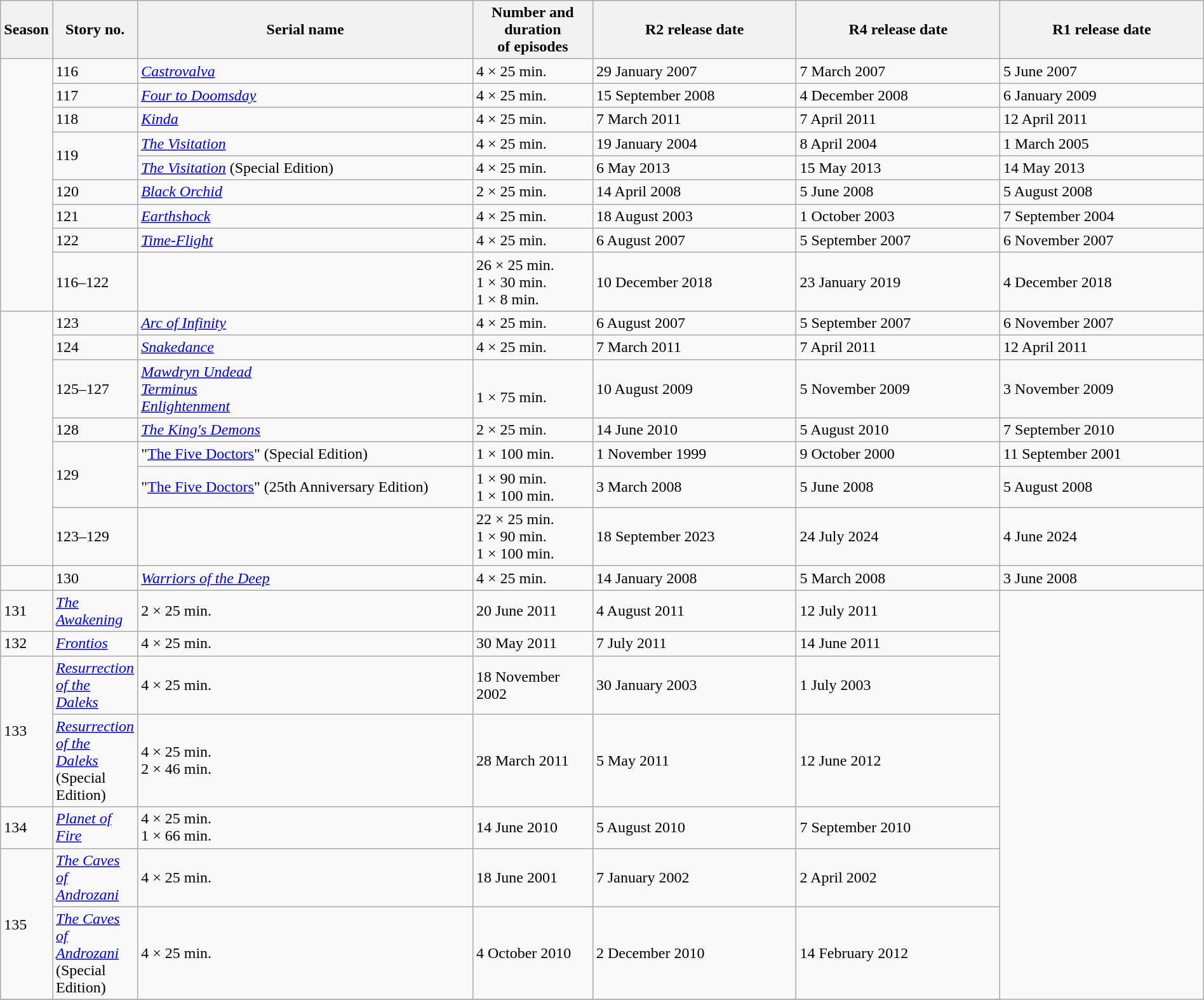<table class="wikitable sortable" style="width:100%;">
<tr>
<th style="width:4%;">Season</th>
<th style="width:7%;">Story no.</th>
<th style="width:28%;">Serial name</th>
<th style="width:10%;">Number and duration<br>of episodes</th>
<th style="width:17%;">R2 release date</th>
<th style="width:17%;">R4 release date</th>
<th style="width:17%;">R1 release date</th>
</tr>
<tr>
<td rowspan="9"></td>
<td>116</td>
<td><em><a href='#'>Castrovalva</a></em></td>
<td data-sort-value="100">4 × 25 min.</td>
<td data-sort-value="2007-01-29">29 January 2007</td>
<td data-sort-value="2007-03-07">7 March 2007</td>
<td data-sort-value="2007-06-05">5 June 2007</td>
</tr>
<tr>
<td>117</td>
<td><em><a href='#'>Four to Doomsday</a></em></td>
<td data-sort-value="100">4 × 25 min.</td>
<td data-sort-value="2008-09-15">15 September 2008</td>
<td data-sort-value="2008-12-04">4 December 2008</td>
<td data-sort-value="2009-01-06">6 January 2009</td>
</tr>
<tr>
<td>118</td>
<td><em><a href='#'>Kinda</a></em></td>
<td data-sort-value="100">4 × 25 min.</td>
<td data-sort-value="2011-03-07">7 March 2011</td>
<td data-sort-value="2011-04-07">7 April 2011</td>
<td data-sort-value="2011-04-12">12 April 2011</td>
</tr>
<tr>
<td rowspan="2">119</td>
<td><em><a href='#'>The Visitation</a></em></td>
<td data-sort-value="100">4 × 25 min.</td>
<td data-sort-value="2004-01-19">19 January 2004</td>
<td data-sort-value="2004-04-08">8 April 2004</td>
<td data-sort-value="2005-03-01">1 March 2005</td>
</tr>
<tr>
<td><em><a href='#'>The Visitation</a></em> (Special Edition)</td>
<td data-sort-value="100">4 × 25 min.</td>
<td data-sort-value="2013-05-06">6 May 2013</td>
<td data-sort-value="2013-05-15">15 May 2013</td>
<td data-sort-value="2013-05-14">14 May 2013</td>
</tr>
<tr>
<td>120</td>
<td><em><a href='#'>Black Orchid</a></em></td>
<td data-sort-value="50">2 × 25 min.</td>
<td data-sort-value="2008-04-14">14 April 2008</td>
<td data-sort-value="2008-06-05">5 June 2008</td>
<td data-sort-value="2008-08-05">5 August 2008</td>
</tr>
<tr>
<td>121</td>
<td><em><a href='#'>Earthshock</a></em></td>
<td data-sort-value="100">4 × 25 min.</td>
<td data-sort-value="2003-08-18">18 August 2003</td>
<td data-sort-value="2003-10-01">1 October 2003</td>
<td data-sort-value="2004-09-07">7 September 2004</td>
</tr>
<tr>
<td>122</td>
<td><em><a href='#'>Time-Flight</a></em></td>
<td data-sort-value="100">4 × 25 min.</td>
<td data-sort-value="2007-08-06">6 August 2007</td>
<td data-sort-value="2007-09-05">5 September 2007</td>
<td data-sort-value="2007-11-06">6 November 2007</td>
</tr>
<tr>
<td>116–122</td>
<td></td>
<td data-sort-value="688">26 × 25 min.<br>1 × 30 min.<br>1 × 8 min.</td>
<td data-sort-value="2018-12-10">10 December 2018  </td>
<td data-sort-value="2019-01-23">23 January 2019  </td>
<td data-sort-value="2018-12-04">4 December 2018  </td>
</tr>
<tr>
<td rowspan="7"></td>
<td>123</td>
<td><em><a href='#'>Arc of Infinity</a></em></td>
<td data-sort-value="100">4 × 25 min.</td>
<td data-sort-value="2007-08-06">6 August 2007</td>
<td data-sort-value="2007-09-05">5 September 2007</td>
<td data-sort-value="2007-11-06">6 November 2007</td>
</tr>
<tr>
<td>124</td>
<td><em><a href='#'>Snakedance</a></em></td>
<td data-sort-value="100">4 × 25 min.</td>
<td data-sort-value="2011-03-07">7 March 2011</td>
<td data-sort-value="2011-04-07">7 April 2011</td>
<td data-sort-value="2011-04-12">12 April 2011</td>
</tr>
<tr>
<td>125–127</td>
<td><em><a href='#'>Mawdryn Undead</a></em><br><em><a href='#'>Terminus</a></em><br><em><a href='#'>Enlightenment</a></em></td>
<td data-sort-value="300"><br>1 × 75 min.</td>
<td data-sort-value="2009-08-10">10 August 2009</td>
<td data-sort-value="2009-11-05">5 November 2009</td>
<td data-sort-value="2009-11-03">3 November 2009</td>
</tr>
<tr>
<td>128</td>
<td><em><a href='#'>The King's Demons</a></em></td>
<td data-sort-value="50">2 × 25 min.</td>
<td data-sort-value="2010-06-14">14 June 2010</td>
<td data-sort-value="2010-08-05">5 August 2010</td>
<td data-sort-value="2010-09-07">7 September 2010</td>
</tr>
<tr>
<td rowspan="2">129</td>
<td>"<a href='#'>The Five Doctors</a>" (Special Edition)</td>
<td data-sort-value="100">1 × 100 min.</td>
<td data-sort-value="1999-11-01">1 November 1999</td>
<td data-sort-value="2000-10-09">9 October 2000</td>
<td data-sort-value="2001-09-11">11 September 2001</td>
</tr>
<tr>
<td>"<a href='#'>The Five Doctors</a>" (25th Anniversary Edition)</td>
<td data-sort-value="90">1 × 90 min.<br>1 × 100 min.</td>
<td data-sort-value="2008-03-03">3 March 2008</td>
<td data-sort-value="2008-06-05">5 June 2008</td>
<td data-sort-value="2008-08-05">5 August 2008</td>
</tr>
<tr>
<td>123–129</td>
<td></td>
<td data-sort-value="740">22 × 25 min.<br>1 × 90 min.<br>1 × 100 min.</td>
<td data-sort-value="2023-09-18">18 September 2023  </td>
<td data-sort-value="2024-07-24">24 July 2024  </td>
<td data-sort-value="2024-06-04">4 June 2024  </td>
</tr>
<tr>
<td rowspan="<noinclude>8</noinclude><includeonly>9</includeonly>"></td>
<td>130</td>
<td><em><a href='#'>Warriors of the Deep</a></em></td>
<td data-sort-value="100">4 × 25 min.</td>
<td data-sort-value="2008-01-14">14 January 2008</td>
<td data-sort-value="2008-03-05">5 March 2008</td>
<td data-sort-value="2008-06-03">3 June 2008</td>
</tr>
<tr>
<td>131</td>
<td><em><a href='#'>The Awakening</a></em></td>
<td data-sort-value="50">2 × 25 min.</td>
<td data-sort-value="2011-06-20">20 June 2011</td>
<td data-sort-value="2011-08-04">4 August 2011</td>
<td data-sort-value="2011-07-12">12 July 2011</td>
</tr>
<tr>
<td>132</td>
<td><em><a href='#'>Frontios</a></em></td>
<td data-sort-value="100">4 × 25 min.</td>
<td data-sort-value="2011-05-30">30 May 2011</td>
<td data-sort-value="2011-07-07">7 July 2011</td>
<td data-sort-value="2011-06-14">14 June 2011</td>
</tr>
<tr>
<td rowspan="2">133</td>
<td><em><a href='#'>Resurrection of the Daleks</a></em></td>
<td data-sort-value="100">4 × 25 min.</td>
<td data-sort-value="2002-11-18">18 November 2002</td>
<td data-sort-value="2003-01-30">30 January 2003</td>
<td data-sort-value="2003-07-01">1 July 2003</td>
</tr>
<tr>
<td><em><a href='#'>Resurrection of the Daleks</a></em> (Special Edition)</td>
<td data-sort-value="100">4 × 25 min.<br>2 × 46 min.</td>
<td data-sort-value="2011-03-28">28 March 2011</td>
<td data-sort-value="2011-05-05">5 May 2011</td>
<td data-sort-value="2012-06-12">12 June 2012</td>
</tr>
<tr>
<td>134</td>
<td><em><a href='#'>Planet of Fire</a></em></td>
<td data-sort-value="100">4 × 25 min.<br>1 × 66 min.</td>
<td data-sort-value="2010-06-14">14 June 2010</td>
<td data-sort-value="2010-08-05">5 August 2010</td>
<td data-sort-value="2010-09-07">7 September 2010</td>
</tr>
<tr>
<td rowspan="2">135</td>
<td><em><a href='#'>The Caves of Androzani</a></em></td>
<td data-sort-value="100">4 × 25 min.</td>
<td data-sort-value="2001-06-18">18 June 2001</td>
<td data-sort-value="2002-01-07">7 January 2002</td>
<td data-sort-value="2002-04-02">2 April 2002</td>
</tr>
<tr>
<td><em><a href='#'>The Caves of Androzani</a></em> (Special Edition)</td>
<td data-sort-value="100">4 × 25 min.</td>
<td data-sort-value="2010-10-04">4 October 2010</td>
<td data-sort-value="2010-12-02">2 December 2010</td>
<td data-sort-value="2012-02-14">14 February 2012</td>
</tr>
<tr>
</tr>
</table>
